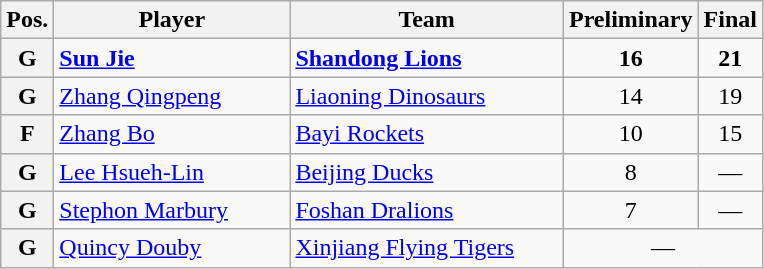<table class="wikitable">
<tr>
<th>Pos.</th>
<th width=150>Player</th>
<th width=175>Team</th>
<th>Preliminary</th>
<th>Final</th>
</tr>
<tr>
<th>G</th>
<td> <strong><a href='#'>Sun Jie</a></strong></td>
<td><strong><a href='#'>Shandong Lions</a></strong></td>
<td align=center><strong>16</strong></td>
<td align=center><strong>21</strong></td>
</tr>
<tr>
<th>G</th>
<td> <a href='#'>Zhang Qingpeng</a></td>
<td><a href='#'>Liaoning Dinosaurs</a></td>
<td align=center>14</td>
<td align=center>19</td>
</tr>
<tr>
<th>F</th>
<td> <a href='#'>Zhang Bo</a></td>
<td><a href='#'>Bayi Rockets</a></td>
<td align=center>10</td>
<td align=center>15</td>
</tr>
<tr>
<th>G</th>
<td> <a href='#'>Lee Hsueh-Lin</a></td>
<td><a href='#'>Beijing Ducks</a></td>
<td align=center>8</td>
<td align=center>—</td>
</tr>
<tr>
<th>G</th>
<td> <a href='#'>Stephon Marbury</a></td>
<td><a href='#'>Foshan Dralions</a></td>
<td align=center>7</td>
<td align=center>—</td>
</tr>
<tr>
<th>G</th>
<td> <a href='#'>Quincy Douby</a></td>
<td><a href='#'>Xinjiang Flying Tigers</a></td>
<td align=center colspan=2>—</td>
</tr>
</table>
